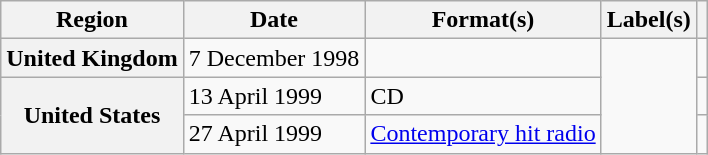<table class="wikitable plainrowheaders">
<tr>
<th scope="col">Region</th>
<th scope="col">Date</th>
<th scope="col">Format(s)</th>
<th scope="col">Label(s)</th>
<th scope="col"></th>
</tr>
<tr>
<th scope="row">United Kingdom</th>
<td>7 December 1998</td>
<td></td>
<td rowspan="3"></td>
<td></td>
</tr>
<tr>
<th scope="row" rowspan="2">United States</th>
<td>13 April 1999</td>
<td>CD</td>
<td></td>
</tr>
<tr>
<td>27 April 1999</td>
<td><a href='#'>Contemporary hit radio</a></td>
<td></td>
</tr>
</table>
